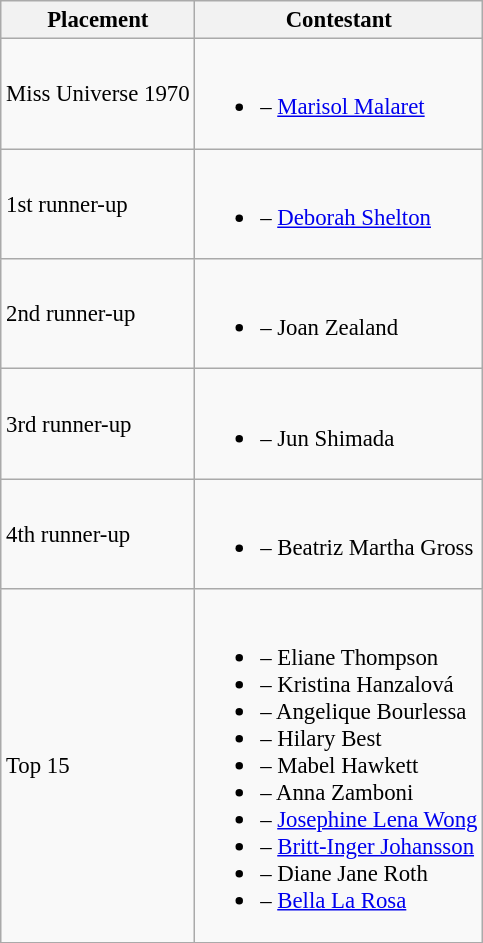<table class="wikitable sortable" style="font-size:95%;">
<tr>
<th>Placement</th>
<th>Contestant</th>
</tr>
<tr>
<td>Miss Universe 1970</td>
<td><br><ul><li> – <a href='#'>Marisol Malaret</a></li></ul></td>
</tr>
<tr>
<td>1st runner-up</td>
<td><br><ul><li> – <a href='#'>Deborah Shelton</a></li></ul></td>
</tr>
<tr>
<td>2nd runner-up</td>
<td><br><ul><li> – Joan Zealand</li></ul></td>
</tr>
<tr>
<td>3rd runner-up</td>
<td><br><ul><li> – Jun Shimada</li></ul></td>
</tr>
<tr>
<td>4th runner-up</td>
<td><br><ul><li> – Beatriz Martha Gross</li></ul></td>
</tr>
<tr>
<td>Top 15</td>
<td><br><ul><li> – Eliane Thompson</li><li> – Kristina Hanzalová</li><li> – Angelique Bourlessa</li><li> – Hilary Best</li><li> – Mabel Hawkett</li><li> – Anna Zamboni</li><li> – <a href='#'>Josephine Lena Wong</a></li><li> – <a href='#'>Britt-Inger Johansson</a></li><li> – Diane Jane Roth</li><li> – <a href='#'>Bella La Rosa</a></li></ul></td>
</tr>
</table>
